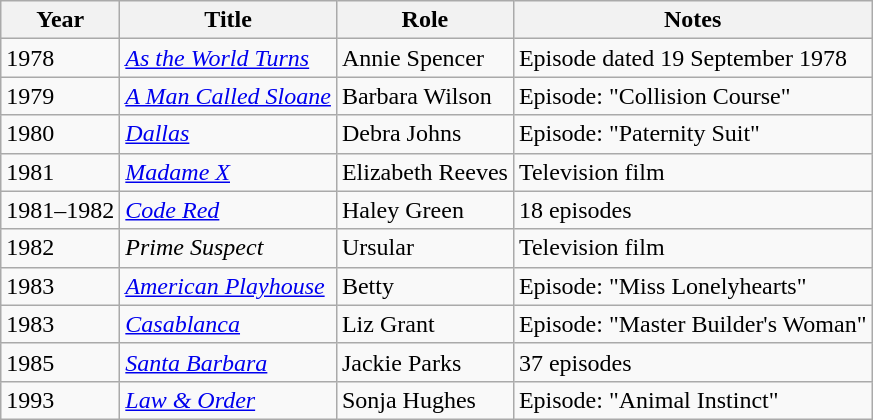<table class="wikitable sortable">
<tr>
<th>Year</th>
<th>Title</th>
<th>Role</th>
<th>Notes</th>
</tr>
<tr>
<td>1978</td>
<td><em><a href='#'>As the World Turns</a></em></td>
<td>Annie Spencer</td>
<td>Episode dated 19 September 1978</td>
</tr>
<tr>
<td>1979</td>
<td><em><a href='#'>A Man Called Sloane</a></em></td>
<td>Barbara Wilson</td>
<td>Episode: "Collision Course"</td>
</tr>
<tr>
<td>1980</td>
<td><em><a href='#'>Dallas</a></em></td>
<td>Debra Johns</td>
<td>Episode: "Paternity Suit"</td>
</tr>
<tr>
<td>1981</td>
<td><a href='#'><em>Madame X</em></a></td>
<td>Elizabeth Reeves</td>
<td>Television film</td>
</tr>
<tr>
<td>1981–1982</td>
<td><a href='#'><em>Code Red</em></a></td>
<td>Haley Green</td>
<td>18 episodes</td>
</tr>
<tr>
<td>1982</td>
<td><em>Prime Suspect</em></td>
<td>Ursular</td>
<td>Television film</td>
</tr>
<tr>
<td>1983</td>
<td><em><a href='#'>American Playhouse</a></em></td>
<td>Betty</td>
<td>Episode: "Miss Lonelyhearts"</td>
</tr>
<tr>
<td>1983</td>
<td><a href='#'><em>Casablanca</em></a></td>
<td>Liz Grant</td>
<td>Episode: "Master Builder's Woman"</td>
</tr>
<tr>
<td>1985</td>
<td><a href='#'><em>Santa Barbara</em></a></td>
<td>Jackie Parks</td>
<td>37 episodes</td>
</tr>
<tr>
<td>1993</td>
<td><em><a href='#'>Law & Order</a></em></td>
<td>Sonja Hughes</td>
<td>Episode: "Animal Instinct"</td>
</tr>
</table>
